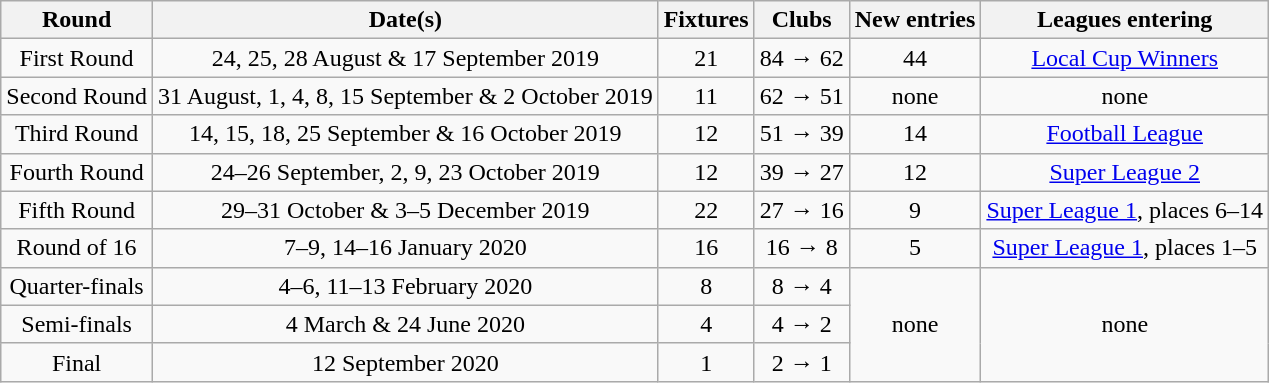<table class="wikitable" style="text-align:center">
<tr>
<th>Round</th>
<th>Date(s)</th>
<th>Fixtures</th>
<th>Clubs</th>
<th>New entries</th>
<th>Leagues entering</th>
</tr>
<tr>
<td>First Round</td>
<td>24, 25, 28 August & 17 September 2019</td>
<td>21</td>
<td>84 → 62</td>
<td>44</td>
<td><a href='#'>Local Cup Winners</a></td>
</tr>
<tr>
<td>Second Round</td>
<td>31 August, 1, 4, 8, 15 September & 2 October 2019</td>
<td>11</td>
<td>62 → 51</td>
<td>none</td>
<td>none</td>
</tr>
<tr>
<td>Third Round</td>
<td>14, 15, 18, 25 September & 16 October 2019</td>
<td>12</td>
<td>51 → 39</td>
<td>14</td>
<td><a href='#'>Football League</a></td>
</tr>
<tr>
<td>Fourth Round</td>
<td>24–26 September, 2, 9, 23 October 2019</td>
<td>12</td>
<td>39 → 27</td>
<td>12</td>
<td><a href='#'>Super League 2</a></td>
</tr>
<tr>
<td>Fifth Round</td>
<td>29–31 October & 3–5 December 2019</td>
<td>22</td>
<td>27 → 16</td>
<td>9</td>
<td><a href='#'>Super League 1</a>, places 6–14</td>
</tr>
<tr>
<td>Round of 16</td>
<td>7–9, 14–16 January 2020</td>
<td>16</td>
<td>16 → 8</td>
<td>5</td>
<td><a href='#'>Super League 1</a>, places 1–5</td>
</tr>
<tr>
<td>Quarter-finals</td>
<td>4–6, 11–13 February 2020</td>
<td>8</td>
<td>8 → 4</td>
<td rowspan=3>none</td>
<td rowspan=3>none</td>
</tr>
<tr>
<td>Semi-finals</td>
<td>4 March & 24 June 2020</td>
<td>4</td>
<td>4 → 2</td>
</tr>
<tr>
<td>Final</td>
<td>12 September 2020</td>
<td>1</td>
<td>2 → 1</td>
</tr>
</table>
